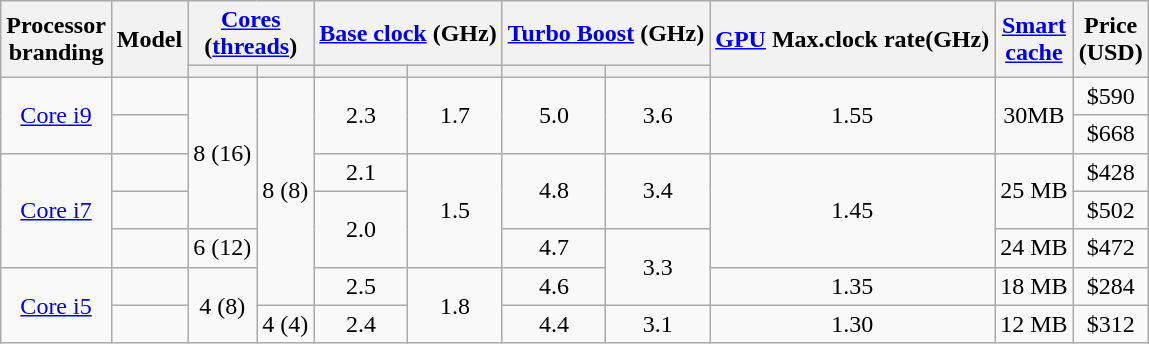<table class="wikitable sortable" style="text-align:center;">
<tr>
<th rowspan="2">Processor <br> branding</th>
<th rowspan="2">Model</th>
<th colspan="2"><a href='#'>Cores</a><br>(<a href='#'>threads</a>)</th>
<th colspan="2"><a href='#'>Base clock</a> (GHz)</th>
<th colspan="2"><a href='#'>Turbo Boost</a> (GHz)</th>
<th rowspan="2"><a href='#'>GPU</a> Max.clock rate(GHz)</th>
<th rowspan="2"><a href='#'>Smart <br> cache</a></th>
<th rowspan="2">Price <br> (USD)</th>
</tr>
<tr>
<th></th>
<th></th>
<th></th>
<th></th>
<th></th>
<th></th>
</tr>
<tr>
<td rowspan="2"><a href='#'>Core i9</a></td>
<td></td>
<td rowspan="4">8 (16)</td>
<td rowspan="6">8 (8)</td>
<td rowspan="2">2.3</td>
<td rowspan="2">1.7</td>
<td rowspan="2">5.0</td>
<td rowspan="2">3.6</td>
<td rowspan="2">1.55</td>
<td rowspan="2">30MB</td>
<td>$590</td>
</tr>
<tr>
<td></td>
<td>$668</td>
</tr>
<tr>
<td rowspan="3"><a href='#'>Core i7</a></td>
<td></td>
<td>2.1</td>
<td rowspan="3">1.5</td>
<td rowspan="2">4.8</td>
<td rowspan="2">3.4</td>
<td rowspan="3">1.45</td>
<td rowspan="2">25 MB</td>
<td>$428</td>
</tr>
<tr>
<td></td>
<td rowspan="2">2.0</td>
<td>$502</td>
</tr>
<tr>
<td></td>
<td>6 (12)</td>
<td>4.7</td>
<td rowspan="2">3.3</td>
<td>24 MB</td>
<td>$472</td>
</tr>
<tr>
<td rowspan="2"><a href='#'>Core i5</a></td>
<td></td>
<td rowspan="2">4 (8)</td>
<td>2.5</td>
<td rowspan="2">1.8</td>
<td>4.6</td>
<td>1.35</td>
<td>18 MB</td>
<td>$284</td>
</tr>
<tr>
<td></td>
<td>4 (4)</td>
<td>2.4</td>
<td>4.4</td>
<td>3.1</td>
<td>1.30</td>
<td>12 MB</td>
<td>$312</td>
</tr>
</table>
